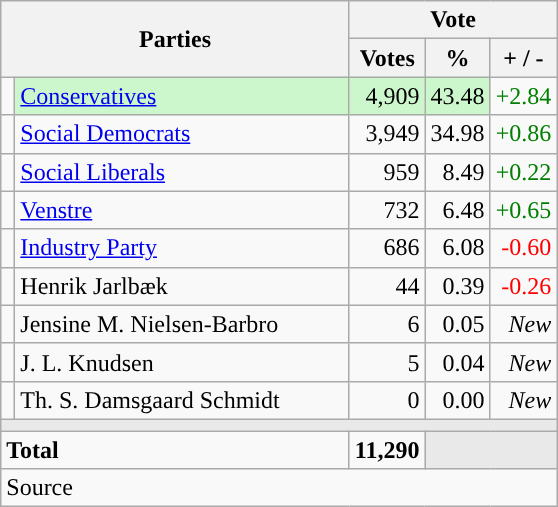<table class="wikitable" style="text-align:right;">
<tr>
<th style="text-align:centre;" rowspan="2" colspan="2" width="225">Parties</th>
<th colspan="3">Vote</th>
</tr>
<tr>
<th width="15">Votes</th>
<th width="15">%</th>
<th width="15">+ / -</th>
</tr>
<tr>
<td width="2" style="color:inherit;background:"></td>
<td bgcolor=#ccf7cc  align="left"><a href='#'>Conservatives</a></td>
<td bgcolor=#ccf7cc>4,909</td>
<td bgcolor=#ccf7cc>43.48</td>
<td style=color:green;>+2.84</td>
</tr>
<tr>
<td width="2" style="color:inherit;background:"></td>
<td align="left"><a href='#'>Social Democrats</a></td>
<td>3,949</td>
<td>34.98</td>
<td style=color:green;>+0.86</td>
</tr>
<tr>
<td width="2" style="color:inherit;background:"></td>
<td align="left"><a href='#'>Social Liberals</a></td>
<td>959</td>
<td>8.49</td>
<td style=color:green;>+0.22</td>
</tr>
<tr>
<td width="2" style="color:inherit;background:"></td>
<td align="left"><a href='#'>Venstre</a></td>
<td>732</td>
<td>6.48</td>
<td style=color:green;>+0.65</td>
</tr>
<tr>
<td width="2" style="color:inherit;background:"></td>
<td align="left"><a href='#'>Industry Party</a></td>
<td>686</td>
<td>6.08</td>
<td style=color:red;>-0.60</td>
</tr>
<tr>
<td width="2" style="color:inherit;background:"></td>
<td align="left">Henrik Jarlbæk</td>
<td>44</td>
<td>0.39</td>
<td style=color:red;>-0.26</td>
</tr>
<tr>
<td width="2" style="color:inherit;background:"></td>
<td align="left">Jensine M. Nielsen-Barbro</td>
<td>6</td>
<td>0.05</td>
<td><em>New</em></td>
</tr>
<tr>
<td width="2" style="color:inherit;background:"></td>
<td align="left">J. L. Knudsen</td>
<td>5</td>
<td>0.04</td>
<td><em>New</em></td>
</tr>
<tr>
<td width="2" style="color:inherit;background:"></td>
<td align="left">Th. S. Damsgaard Schmidt</td>
<td>0</td>
<td>0.00</td>
<td><em>New</em></td>
</tr>
<tr>
<td colspan="7" bgcolor="#E9E9E9"></td>
</tr>
<tr>
<td align="left" colspan="2"><strong>Total</strong></td>
<td><strong>11,290</strong></td>
<td bgcolor="#E9E9E9" colspan="2"></td>
</tr>
<tr>
<td align="left" colspan="6">Source</td>
</tr>
</table>
